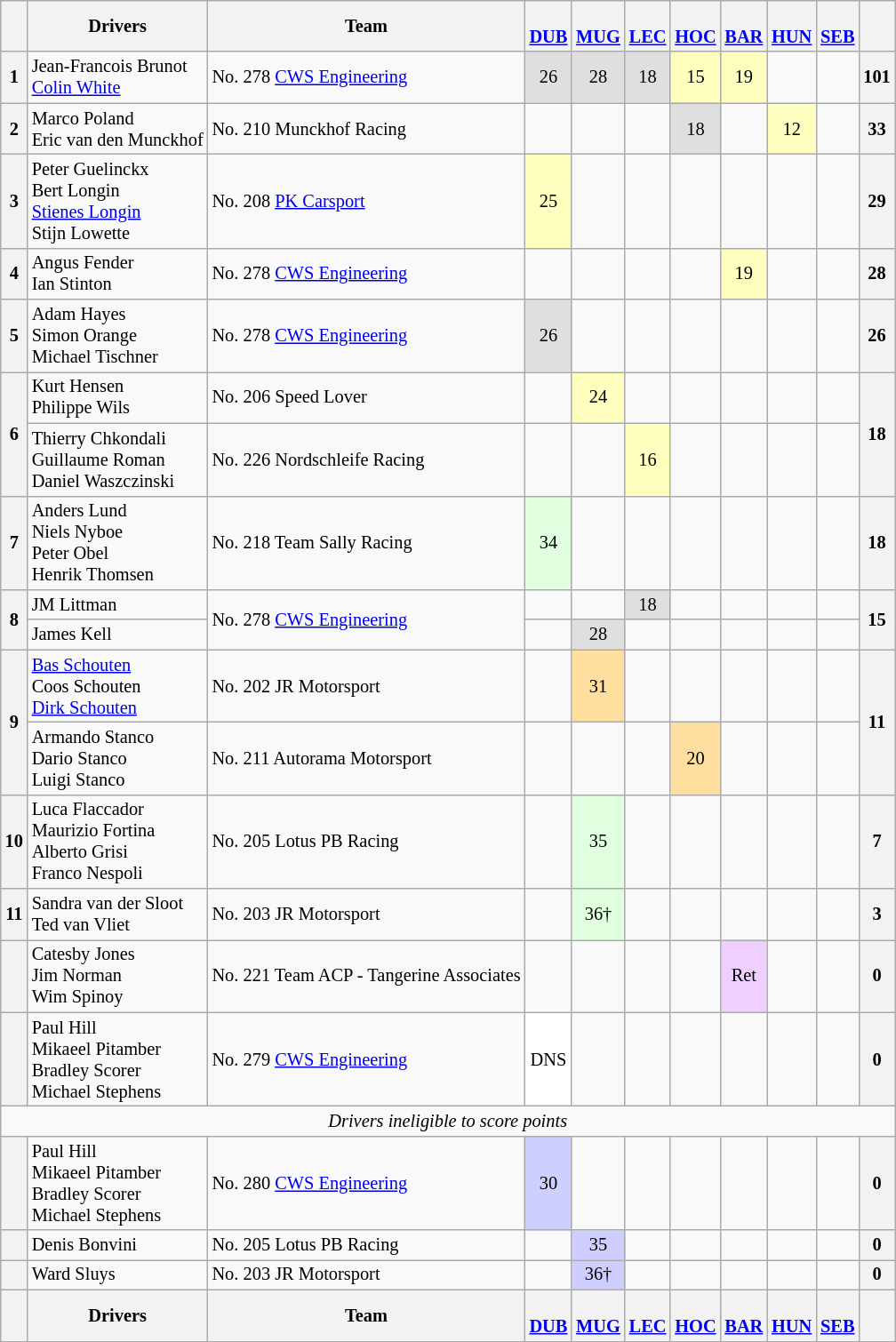<table align=left| class="wikitable" style="font-size: 85%; text-align: center">
<tr valign="top">
<th valign=middle></th>
<th valign=middle>Drivers</th>
<th valign=middle>Team</th>
<th><br><a href='#'>DUB</a></th>
<th><br><a href='#'>MUG</a></th>
<th><br><a href='#'>LEC</a></th>
<th><br><a href='#'>HOC</a></th>
<th><br><a href='#'>BAR</a></th>
<th><br><a href='#'>HUN</a></th>
<th><br><a href='#'>SEB</a></th>
<th valign=middle>  </th>
</tr>
<tr>
<th>1</th>
<td align=left> Jean-Francois Brunot<br> <a href='#'>Colin White</a></td>
<td align=left> No. 278 <a href='#'>CWS Engineering</a></td>
<td style="background:#DFDFDF;">26</td>
<td style="background:#DFDFDF;">28</td>
<td style="background:#DFDFDF;">18</td>
<td style="background:#FFFFBF;">15</td>
<td style="background:#FFFFBF;">19</td>
<td></td>
<td></td>
<th>101</th>
</tr>
<tr>
<th>2</th>
<td align=left> Marco Poland<br> Eric van den Munckhof</td>
<td align=left> No. 210 Munckhof Racing</td>
<td></td>
<td></td>
<td></td>
<td style="background:#DFDFDF;">18</td>
<td></td>
<td style="background:#FFFFBF;">12</td>
<td></td>
<th>33</th>
</tr>
<tr>
<th>3</th>
<td align=left> Peter Guelinckx<br> Bert Longin<br> <a href='#'>Stienes Longin</a><br> Stijn Lowette</td>
<td align=left> No. 208 <a href='#'>PK Carsport</a></td>
<td style="background:#FFFFBF;">25</td>
<td></td>
<td></td>
<td></td>
<td></td>
<td></td>
<td></td>
<th>29</th>
</tr>
<tr>
<th>4</th>
<td align=left> Angus Fender<br> Ian Stinton</td>
<td align=left> No. 278 <a href='#'>CWS Engineering</a></td>
<td></td>
<td></td>
<td></td>
<td></td>
<td style="background:#FFFFBF;">19</td>
<td></td>
<td></td>
<th>28</th>
</tr>
<tr>
<th>5</th>
<td align=left> Adam Hayes<br> Simon Orange<br> Michael Tischner</td>
<td align=left> No. 278 <a href='#'>CWS Engineering</a></td>
<td style="background:#DFDFDF;">26</td>
<td></td>
<td></td>
<td></td>
<td></td>
<td></td>
<td></td>
<th>26</th>
</tr>
<tr>
<th rowspan=2>6</th>
<td align=left> Kurt Hensen<br> Philippe Wils</td>
<td align=left> No. 206 Speed Lover</td>
<td></td>
<td style="background:#FFFFBF;">24</td>
<td></td>
<td></td>
<td></td>
<td></td>
<td></td>
<th rowspan=2>18</th>
</tr>
<tr>
<td align=left> Thierry Chkondali<br> Guillaume Roman<br> Daniel Waszczinski</td>
<td align=left> No. 226 Nordschleife Racing</td>
<td></td>
<td></td>
<td style="background:#FFFFBF;">16</td>
<td></td>
<td></td>
<td></td>
<td></td>
</tr>
<tr>
<th>7</th>
<td align=left> Anders Lund<br> Niels Nyboe<br> Peter Obel<br> Henrik Thomsen</td>
<td align=left> No. 218 Team Sally Racing</td>
<td style="background:#DFFFDF;">34</td>
<td></td>
<td></td>
<td></td>
<td></td>
<td></td>
<td></td>
<th>18</th>
</tr>
<tr>
<th rowspan=2>8</th>
<td align=left> JM Littman</td>
<td rowspan=2 align=left> No. 278 <a href='#'>CWS Engineering</a></td>
<td></td>
<td></td>
<td style="background:#DFDFDF;">18</td>
<td></td>
<td></td>
<td></td>
<td></td>
<th rowspan=2>15</th>
</tr>
<tr>
<td align=left> James Kell</td>
<td></td>
<td style="background:#DFDFDF;">28</td>
<td></td>
<td></td>
<td></td>
<td></td>
<td></td>
</tr>
<tr>
<th rowspan=2>9</th>
<td align=left> <a href='#'>Bas Schouten</a><br> Coos Schouten<br> <a href='#'>Dirk Schouten</a></td>
<td align=left> No. 202 JR Motorsport</td>
<td></td>
<td style="background:#FFDF9F;">31</td>
<td></td>
<td></td>
<td></td>
<td></td>
<td></td>
<th rowspan=2>11</th>
</tr>
<tr>
<td align=left> Armando Stanco<br> Dario Stanco<br> Luigi Stanco</td>
<td align=left> No. 211 Autorama Motorsport</td>
<td></td>
<td></td>
<td></td>
<td style="background:#FFDF9F;">20</td>
<td></td>
<td></td>
<td></td>
</tr>
<tr>
<th>10</th>
<td align=left> Luca Flaccador<br> Maurizio Fortina<br> Alberto Grisi<br> Franco Nespoli</td>
<td align=left> No. 205 Lotus PB Racing</td>
<td></td>
<td style="background:#DFFFDF;">35</td>
<td></td>
<td></td>
<td></td>
<td></td>
<td></td>
<th>7</th>
</tr>
<tr>
<th>11</th>
<td align=left> Sandra van der Sloot<br> Ted van Vliet</td>
<td align=left> No. 203 JR Motorsport</td>
<td></td>
<td style="background:#DFFFDF;">36†</td>
<td></td>
<td></td>
<td></td>
<td></td>
<td></td>
<th>3</th>
</tr>
<tr>
<th></th>
<td align=left> Catesby Jones<br> Jim Norman<br> Wim Spinoy</td>
<td align=left> No. 221 Team ACP - Tangerine Associates</td>
<td></td>
<td></td>
<td></td>
<td></td>
<td style="background:#EFCFFF;">Ret</td>
<td></td>
<td></td>
<th>0</th>
</tr>
<tr>
<th></th>
<td align=left> Paul Hill<br> Mikaeel Pitamber<br> Bradley Scorer<br> Michael Stephens</td>
<td align=left> No. 279 <a href='#'>CWS Engineering</a></td>
<td style="background:#FFFFFF;">DNS</td>
<td></td>
<td></td>
<td></td>
<td></td>
<td></td>
<td></td>
<th>0</th>
</tr>
<tr>
<td colspan=12><em>Drivers ineligible to score points</em></td>
</tr>
<tr>
<th></th>
<td align=left> Paul Hill<br> Mikaeel Pitamber<br> Bradley Scorer<br> Michael Stephens</td>
<td align=left> No. 280 <a href='#'>CWS Engineering</a></td>
<td style="background:#CFCFFF;">30</td>
<td></td>
<td></td>
<td></td>
<td></td>
<td></td>
<td></td>
<th>0</th>
</tr>
<tr>
<th></th>
<td align=left> Denis Bonvini</td>
<td align=left> No. 205 Lotus PB Racing</td>
<td></td>
<td style="background:#CFCFFF;">35</td>
<td></td>
<td></td>
<td></td>
<td></td>
<td></td>
<th>0</th>
</tr>
<tr>
<th></th>
<td align=left> Ward Sluys</td>
<td align=left> No. 203 JR Motorsport</td>
<td></td>
<td style="background:#CFCFFF;">36†</td>
<td></td>
<td></td>
<td></td>
<td></td>
<td></td>
<th>0</th>
</tr>
<tr>
<th valign=middle></th>
<th valign=middle>Drivers</th>
<th valign=middle>Team</th>
<th><br><a href='#'>DUB</a></th>
<th><br><a href='#'>MUG</a></th>
<th><br><a href='#'>LEC</a></th>
<th><br><a href='#'>HOC</a></th>
<th><br><a href='#'>BAR</a></th>
<th><br><a href='#'>HUN</a></th>
<th><br><a href='#'>SEB</a></th>
<th valign=middle>  </th>
</tr>
</table>
